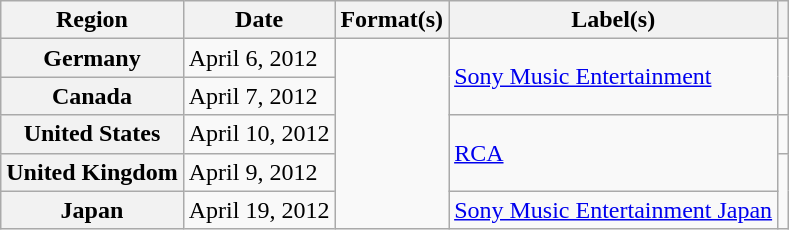<table class="wikitable plainrowheaders">
<tr>
<th scope="col">Region</th>
<th scope="col">Date</th>
<th scope="col">Format(s)</th>
<th scope="col">Label(s)</th>
<th scope="col"></th>
</tr>
<tr>
<th scope="row">Germany</th>
<td>April 6, 2012</td>
<td rowspan="5"></td>
<td rowspan="2"><a href='#'>Sony Music Entertainment</a></td>
<td rowspan="2" align="center"></td>
</tr>
<tr>
<th scope="row">Canada</th>
<td>April 7, 2012</td>
</tr>
<tr>
<th scope="row">United States</th>
<td>April 10, 2012</td>
<td rowspan="2"><a href='#'>RCA</a></td>
<td align="center"></td>
</tr>
<tr>
<th scope="row">United Kingdom</th>
<td>April 9, 2012</td>
<td rowspan="2" align="center"></td>
</tr>
<tr>
<th scope="row">Japan</th>
<td>April 19, 2012</td>
<td><a href='#'>Sony Music Entertainment Japan</a></td>
</tr>
</table>
